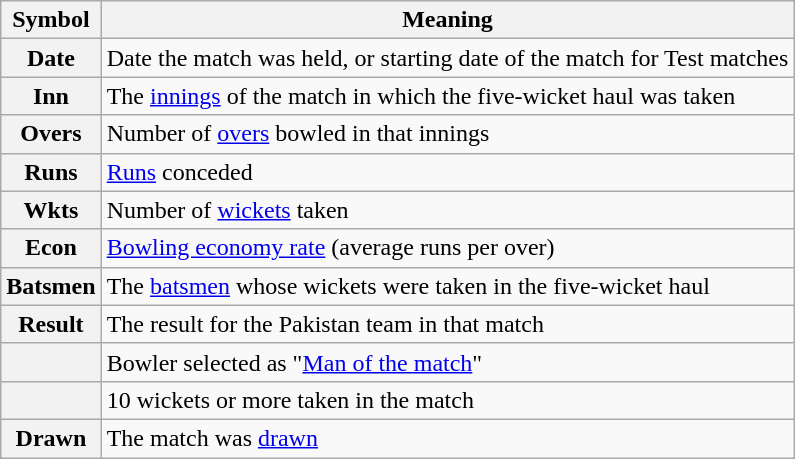<table class="wikitable plainrowheaders" border="1">
<tr>
<th>Symbol</th>
<th>Meaning</th>
</tr>
<tr>
<th scope="row">Date</th>
<td>Date the match was held, or starting date of the match for Test matches</td>
</tr>
<tr>
<th scope="row">Inn</th>
<td>The <a href='#'>innings</a> of the match in which the five-wicket haul was taken</td>
</tr>
<tr>
<th scope="row">Overs</th>
<td>Number of <a href='#'>overs</a> bowled in that innings</td>
</tr>
<tr>
<th scope="row">Runs</th>
<td><a href='#'>Runs</a> conceded</td>
</tr>
<tr>
<th scope="row">Wkts</th>
<td>Number of <a href='#'>wickets</a> taken</td>
</tr>
<tr>
<th scope="row">Econ</th>
<td><a href='#'>Bowling economy rate</a> (average runs per over)</td>
</tr>
<tr>
<th scope="row">Batsmen</th>
<td>The <a href='#'>batsmen</a> whose wickets were taken in the five-wicket haul</td>
</tr>
<tr>
<th scope="row">Result</th>
<td>The result for the Pakistan team in that match</td>
</tr>
<tr>
<th scope="row"></th>
<td>Bowler selected as "<a href='#'>Man of the match</a>"</td>
</tr>
<tr>
<th scope="row"></th>
<td>10 wickets or more taken in the match</td>
</tr>
<tr>
<th scope="row">Drawn</th>
<td>The match was <a href='#'>drawn</a></td>
</tr>
</table>
